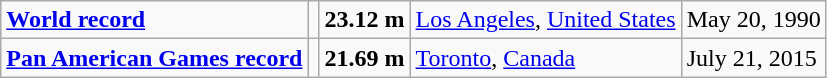<table class="wikitable">
<tr>
<td><strong><a href='#'>World record</a></strong></td>
<td></td>
<td><strong>23.12 m</strong></td>
<td><a href='#'>Los Angeles</a>, <a href='#'>United States</a></td>
<td>May 20, 1990</td>
</tr>
<tr>
<td><strong><a href='#'>Pan American Games record</a></strong></td>
<td></td>
<td><strong>21.69 m</strong></td>
<td><a href='#'>Toronto</a>, <a href='#'>Canada</a></td>
<td>July 21, 2015</td>
</tr>
</table>
